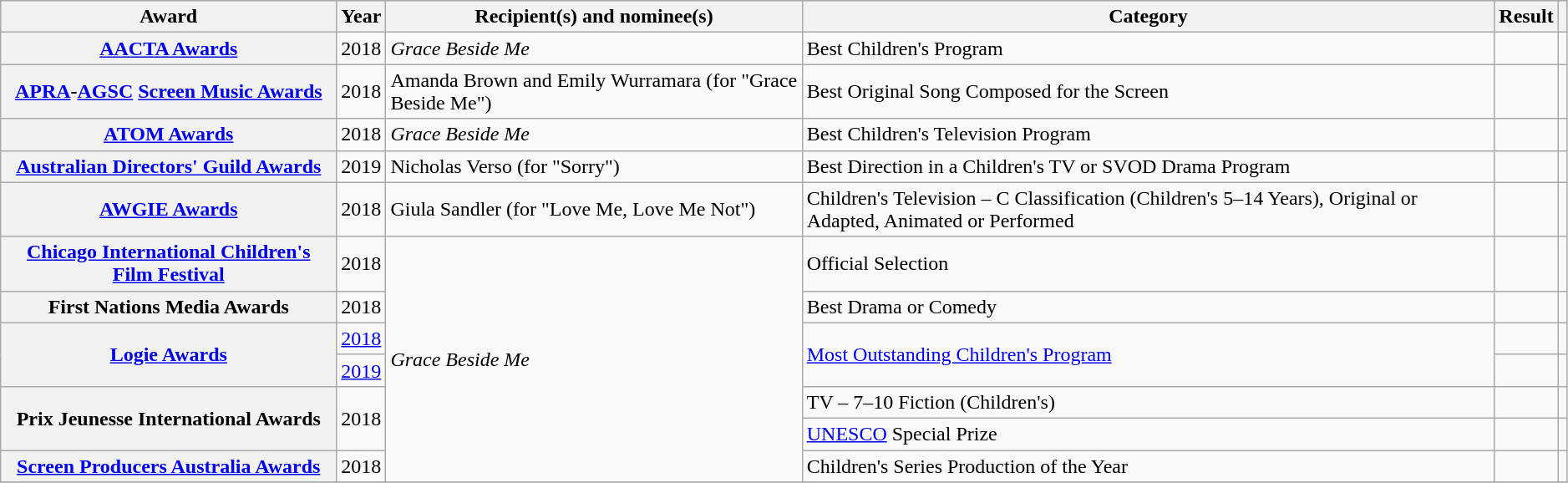<table class="wikitable plainrowheaders sortable" style="width:99%;">
<tr style="background:#ccc; text-align:center;">
<th scope="col">Award</th>
<th scope="col">Year</th>
<th scope="col">Recipient(s) and nominee(s)</th>
<th scope="col">Category</th>
<th scope="col">Result</th>
<th scope="col" class="unsortable"></th>
</tr>
<tr>
<th scope="row"><a href='#'>AACTA Awards</a></th>
<td>2018</td>
<td data-sort-value="Grace Beside Me"><em>Grace Beside Me</em></td>
<td>Best Children's Program</td>
<td></td>
<td style="text-align:center;"></td>
</tr>
<tr>
<th scope="row"><a href='#'>APRA</a>-<a href='#'>AGSC</a> <a href='#'>Screen Music Awards</a></th>
<td>2018</td>
<td data-sort-value="Brown, Amanda & Wurramara, Emily (for "Grace Beside Me")">Amanda Brown and Emily Wurramara (for "Grace Beside Me")</td>
<td>Best Original Song Composed for the Screen</td>
<td></td>
<td style="text-align:center;"></td>
</tr>
<tr>
<th scope="row"><a href='#'>ATOM Awards</a></th>
<td>2018</td>
<td data-sort-value="Grace Beside Me"><em>Grace Beside Me</em></td>
<td>Best Children's Television Program</td>
<td></td>
<td style="text-align:center;"></td>
</tr>
<tr>
<th scope="row"><a href='#'>Australian Directors' Guild Awards</a></th>
<td>2019</td>
<td data-sort-value="Verso, Nicholas (for "Sorry")">Nicholas Verso (for "Sorry")</td>
<td>Best Direction in a Children's TV or SVOD Drama Program</td>
<td></td>
<td style="text-align:center;"></td>
</tr>
<tr>
<th scope="row"><a href='#'>AWGIE Awards</a></th>
<td>2018</td>
<td data-sort-value="Sandler, Giula (for "Love Me, Love Me Not")">Giula Sandler (for "Love Me, Love Me Not")</td>
<td>Children's Television – C Classification (Children's 5–14 Years), Original or Adapted, Animated or Performed</td>
<td></td>
<td style="text-align:center;"></td>
</tr>
<tr>
<th scope="row"><a href='#'>Chicago International Children's Film Festival</a></th>
<td>2018</td>
<td data-sort-value="Grace Beside Me" rowspan="7"><em>Grace Beside Me</em></td>
<td>Official Selection</td>
<td></td>
<td style="text-align:center;"></td>
</tr>
<tr>
<th scope="row">First Nations Media Awards</th>
<td>2018</td>
<td>Best Drama or Comedy</td>
<td></td>
<td style="text-align:center;"></td>
</tr>
<tr>
<th scope="row" rowspan=2><a href='#'>Logie Awards</a></th>
<td><a href='#'>2018</a></td>
<td rowspan=2><a href='#'>Most Outstanding Children's Program</a></td>
<td></td>
<td style="text-align:center;"></td>
</tr>
<tr>
<td><a href='#'>2019</a></td>
<td></td>
<td style="text-align:center;"></td>
</tr>
<tr>
<th scope="row" rowspan="2">Prix Jeunesse International Awards</th>
<td rowspan="2">2018</td>
<td>TV – 7–10 Fiction (Children's)</td>
<td></td>
<td style="text-align:center;"></td>
</tr>
<tr>
<td><a href='#'>UNESCO</a> Special Prize</td>
<td></td>
<td style="text-align:center;"></td>
</tr>
<tr>
<th scope="row"><a href='#'>Screen Producers Australia Awards</a></th>
<td>2018</td>
<td>Children's Series Production of the Year</td>
<td></td>
<td style="text-align:center;"></td>
</tr>
<tr>
</tr>
</table>
